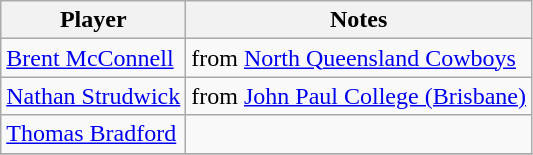<table class="wikitable">
<tr>
<th>Player</th>
<th>Notes</th>
</tr>
<tr>
<td><a href='#'>Brent McConnell</a></td>
<td>from <a href='#'>North Queensland Cowboys</a></td>
</tr>
<tr>
<td><a href='#'>Nathan Strudwick</a></td>
<td>from <a href='#'>John Paul College (Brisbane)</a></td>
</tr>
<tr>
<td><a href='#'>Thomas Bradford</a></td>
<td></td>
</tr>
<tr>
</tr>
</table>
